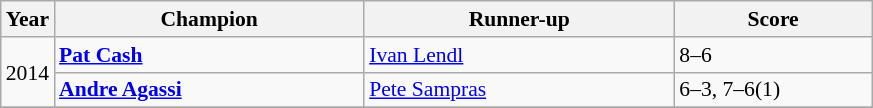<table class="wikitable" style="font-size:90%">
<tr>
<th>Year</th>
<th width="200">Champion</th>
<th width="200">Runner-up</th>
<th width="125">Score</th>
</tr>
<tr>
<td rowspan=2>2014</td>
<td> <strong><a href='#'>Pat Cash</a></strong></td>
<td> <a href='#'>Ivan Lendl</a></td>
<td>8–6</td>
</tr>
<tr>
<td> <strong><a href='#'>Andre Agassi</a></strong></td>
<td> <a href='#'>Pete Sampras</a></td>
<td>6–3, 7–6(1)</td>
</tr>
<tr>
</tr>
</table>
